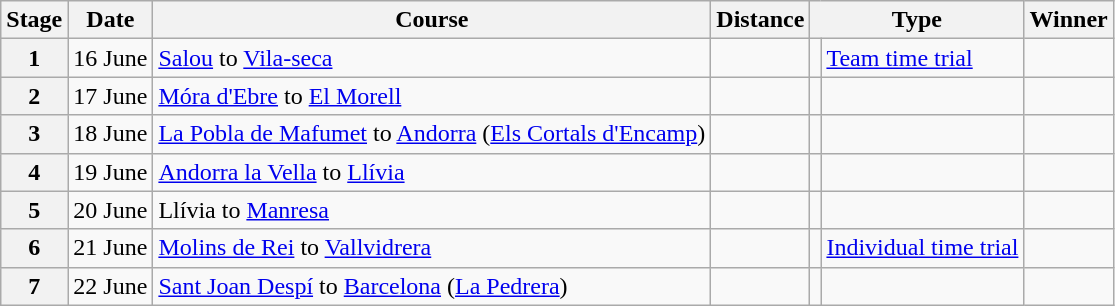<table class="wikitable">
<tr>
<th scope="col">Stage</th>
<th scope="col">Date</th>
<th scope="col">Course</th>
<th scope="col">Distance</th>
<th scope="col" colspan="2">Type</th>
<th scope="col">Winner</th>
</tr>
<tr>
<th scope="row">1</th>
<td style="text-align:right;">16 June</td>
<td><a href='#'>Salou</a> to <a href='#'>Vila-seca</a></td>
<td></td>
<td></td>
<td><a href='#'>Team time trial</a></td>
<td></td>
</tr>
<tr>
<th scope="row">2</th>
<td style="text-align:right;">17 June</td>
<td><a href='#'>Móra d'Ebre</a> to <a href='#'>El Morell</a></td>
<td></td>
<td></td>
<td></td>
<td></td>
</tr>
<tr>
<th scope="row">3</th>
<td style="text-align:right;">18 June</td>
<td><a href='#'>La Pobla de Mafumet</a> to <a href='#'>Andorra</a> (<a href='#'>Els Cortals d'Encamp</a>)</td>
<td></td>
<td></td>
<td></td>
<td></td>
</tr>
<tr>
<th scope="row">4</th>
<td style="text-align:right;">19 June</td>
<td><a href='#'>Andorra la Vella</a> to <a href='#'>Llívia</a></td>
<td></td>
<td></td>
<td></td>
<td></td>
</tr>
<tr>
<th scope="row">5</th>
<td style="text-align:right;">20 June</td>
<td>Llívia to <a href='#'>Manresa</a></td>
<td></td>
<td></td>
<td></td>
<td></td>
</tr>
<tr>
<th scope="row">6</th>
<td style="text-align:right;">21 June</td>
<td><a href='#'>Molins de Rei</a> to <a href='#'>Vallvidrera</a></td>
<td></td>
<td></td>
<td><a href='#'>Individual time trial</a></td>
<td></td>
</tr>
<tr>
<th scope="row">7</th>
<td style="text-align:right;">22 June</td>
<td><a href='#'>Sant Joan Despí</a> to <a href='#'>Barcelona</a> (<a href='#'>La Pedrera</a>)</td>
<td></td>
<td></td>
<td></td>
<td></td>
</tr>
</table>
